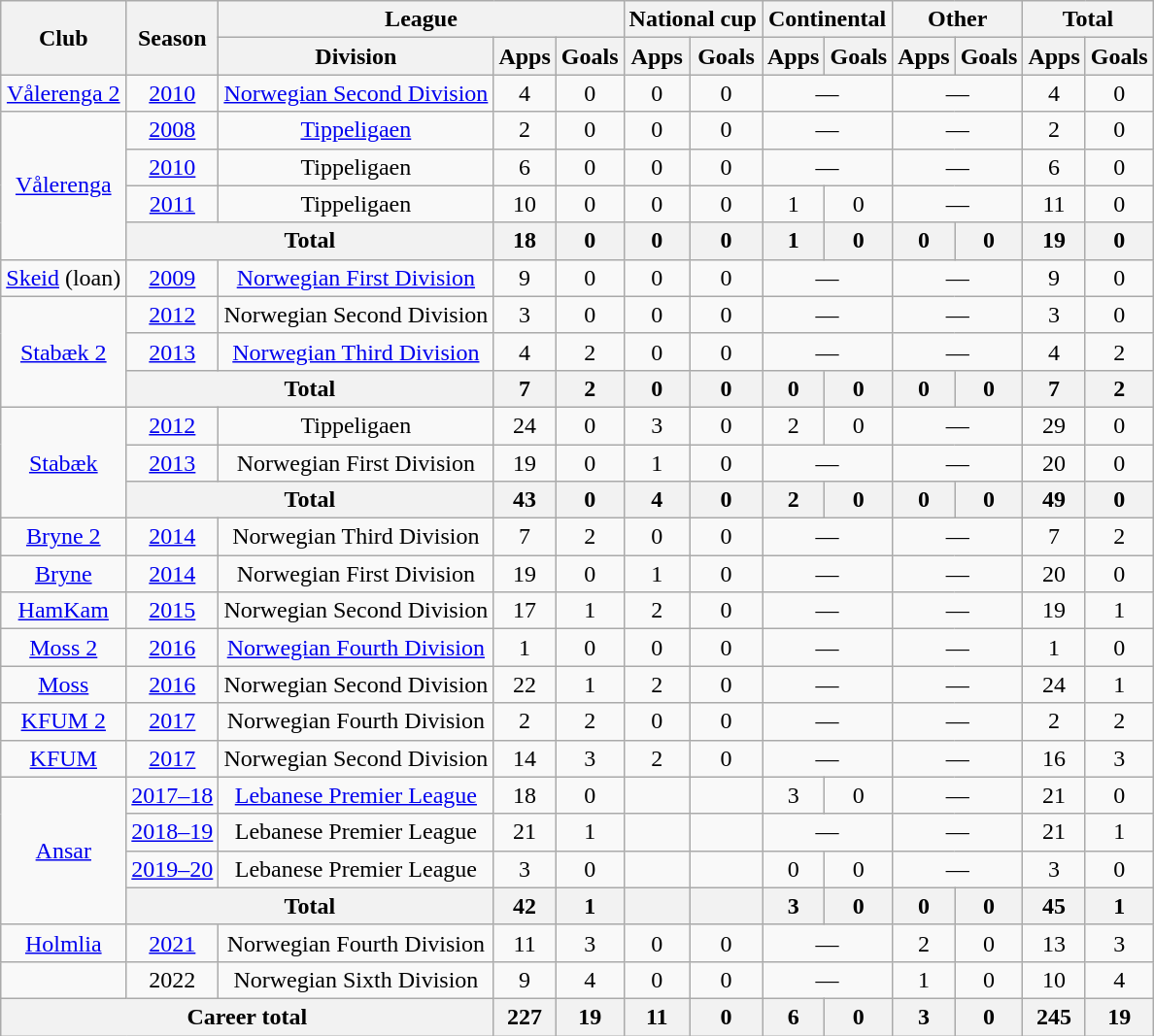<table class="wikitable" style="text-align: center;">
<tr>
<th rowspan="2">Club</th>
<th rowspan="2">Season</th>
<th colspan="3">League</th>
<th colspan="2">National cup</th>
<th colspan="2">Continental</th>
<th colspan="2">Other</th>
<th colspan="2">Total</th>
</tr>
<tr>
<th>Division</th>
<th>Apps</th>
<th>Goals</th>
<th>Apps</th>
<th>Goals</th>
<th>Apps</th>
<th>Goals</th>
<th>Apps</th>
<th>Goals</th>
<th>Apps</th>
<th>Goals</th>
</tr>
<tr>
<td><a href='#'>Vålerenga 2</a></td>
<td><a href='#'>2010</a></td>
<td><a href='#'>Norwegian Second Division</a></td>
<td>4</td>
<td>0</td>
<td>0</td>
<td>0</td>
<td colspan="2">—</td>
<td colspan="2">—</td>
<td>4</td>
<td>0</td>
</tr>
<tr>
<td rowspan="4"><a href='#'>Vålerenga</a></td>
<td><a href='#'>2008</a></td>
<td><a href='#'>Tippeligaen</a></td>
<td>2</td>
<td>0</td>
<td>0</td>
<td>0</td>
<td colspan="2">—</td>
<td colspan="2">—</td>
<td>2</td>
<td>0</td>
</tr>
<tr>
<td><a href='#'>2010</a></td>
<td>Tippeligaen</td>
<td>6</td>
<td>0</td>
<td>0</td>
<td>0</td>
<td colspan="2">—</td>
<td colspan="2">—</td>
<td>6</td>
<td>0</td>
</tr>
<tr>
<td><a href='#'>2011</a></td>
<td>Tippeligaen</td>
<td>10</td>
<td>0</td>
<td>0</td>
<td>0</td>
<td>1</td>
<td>0</td>
<td colspan="2">—</td>
<td>11</td>
<td>0</td>
</tr>
<tr>
<th colspan="2">Total</th>
<th>18</th>
<th>0</th>
<th>0</th>
<th>0</th>
<th>1</th>
<th>0</th>
<th>0</th>
<th>0</th>
<th>19</th>
<th>0</th>
</tr>
<tr>
<td><a href='#'>Skeid</a> (loan)</td>
<td><a href='#'>2009</a></td>
<td><a href='#'>Norwegian First Division</a></td>
<td>9</td>
<td>0</td>
<td>0</td>
<td>0</td>
<td colspan="2">—</td>
<td colspan="2">—</td>
<td>9</td>
<td>0</td>
</tr>
<tr>
<td rowspan="3"><a href='#'>Stabæk 2</a></td>
<td><a href='#'>2012</a></td>
<td>Norwegian Second Division</td>
<td>3</td>
<td>0</td>
<td>0</td>
<td>0</td>
<td colspan="2">—</td>
<td colspan="2">—</td>
<td>3</td>
<td>0</td>
</tr>
<tr>
<td><a href='#'>2013</a></td>
<td><a href='#'>Norwegian Third Division</a></td>
<td>4</td>
<td>2</td>
<td>0</td>
<td>0</td>
<td colspan="2">—</td>
<td colspan="2">—</td>
<td>4</td>
<td>2</td>
</tr>
<tr>
<th colspan="2">Total</th>
<th>7</th>
<th>2</th>
<th>0</th>
<th>0</th>
<th>0</th>
<th>0</th>
<th>0</th>
<th>0</th>
<th>7</th>
<th>2</th>
</tr>
<tr>
<td rowspan="3"><a href='#'>Stabæk</a></td>
<td><a href='#'>2012</a></td>
<td>Tippeligaen</td>
<td>24</td>
<td>0</td>
<td>3</td>
<td>0</td>
<td>2</td>
<td>0</td>
<td colspan="2">—</td>
<td>29</td>
<td>0</td>
</tr>
<tr>
<td><a href='#'>2013</a></td>
<td>Norwegian First Division</td>
<td>19</td>
<td>0</td>
<td>1</td>
<td>0</td>
<td colspan="2">—</td>
<td colspan="2">—</td>
<td>20</td>
<td>0</td>
</tr>
<tr>
<th colspan="2">Total</th>
<th>43</th>
<th>0</th>
<th>4</th>
<th>0</th>
<th>2</th>
<th>0</th>
<th>0</th>
<th>0</th>
<th>49</th>
<th>0</th>
</tr>
<tr>
<td><a href='#'>Bryne 2</a></td>
<td><a href='#'>2014</a></td>
<td>Norwegian Third Division</td>
<td>7</td>
<td>2</td>
<td>0</td>
<td>0</td>
<td colspan="2">—</td>
<td colspan="2">—</td>
<td>7</td>
<td>2</td>
</tr>
<tr>
<td><a href='#'>Bryne</a></td>
<td><a href='#'>2014</a></td>
<td>Norwegian First Division</td>
<td>19</td>
<td>0</td>
<td>1</td>
<td>0</td>
<td colspan="2">—</td>
<td colspan="2">—</td>
<td>20</td>
<td>0</td>
</tr>
<tr>
<td><a href='#'>HamKam</a></td>
<td><a href='#'>2015</a></td>
<td>Norwegian Second Division</td>
<td>17</td>
<td>1</td>
<td>2</td>
<td>0</td>
<td colspan="2">—</td>
<td colspan="2">—</td>
<td>19</td>
<td>1</td>
</tr>
<tr>
<td><a href='#'>Moss 2</a></td>
<td><a href='#'>2016</a></td>
<td><a href='#'>Norwegian Fourth Division</a></td>
<td>1</td>
<td>0</td>
<td>0</td>
<td>0</td>
<td colspan="2">—</td>
<td colspan="2">—</td>
<td>1</td>
<td>0</td>
</tr>
<tr>
<td><a href='#'>Moss</a></td>
<td><a href='#'>2016</a></td>
<td>Norwegian Second Division</td>
<td>22</td>
<td>1</td>
<td>2</td>
<td>0</td>
<td colspan="2">—</td>
<td colspan="2">—</td>
<td>24</td>
<td>1</td>
</tr>
<tr>
<td><a href='#'>KFUM 2</a></td>
<td><a href='#'>2017</a></td>
<td>Norwegian Fourth Division</td>
<td>2</td>
<td>2</td>
<td>0</td>
<td>0</td>
<td colspan="2">—</td>
<td colspan="2">—</td>
<td>2</td>
<td>2</td>
</tr>
<tr>
<td><a href='#'>KFUM</a></td>
<td><a href='#'>2017</a></td>
<td>Norwegian Second Division</td>
<td>14</td>
<td>3</td>
<td>2</td>
<td>0</td>
<td colspan="2">—</td>
<td colspan="2">—</td>
<td>16</td>
<td>3</td>
</tr>
<tr>
<td rowspan="4"><a href='#'>Ansar</a></td>
<td><a href='#'>2017–18</a></td>
<td><a href='#'>Lebanese Premier League</a></td>
<td>18</td>
<td>0</td>
<td></td>
<td></td>
<td>3</td>
<td>0</td>
<td colspan="2">—</td>
<td>21</td>
<td>0</td>
</tr>
<tr>
<td><a href='#'>2018–19</a></td>
<td>Lebanese Premier League</td>
<td>21</td>
<td>1</td>
<td></td>
<td></td>
<td colspan="2">—</td>
<td colspan="2">—</td>
<td>21</td>
<td>1</td>
</tr>
<tr>
<td><a href='#'>2019–20</a></td>
<td>Lebanese Premier League</td>
<td>3</td>
<td>0</td>
<td></td>
<td></td>
<td>0</td>
<td>0</td>
<td colspan="2">—</td>
<td>3</td>
<td>0</td>
</tr>
<tr>
<th colspan="2">Total</th>
<th>42</th>
<th>1</th>
<th></th>
<th></th>
<th>3</th>
<th>0</th>
<th>0</th>
<th>0</th>
<th>45</th>
<th>1</th>
</tr>
<tr>
<td><a href='#'>Holmlia</a></td>
<td><a href='#'>2021</a></td>
<td>Norwegian Fourth Division</td>
<td>11</td>
<td>3</td>
<td>0</td>
<td>0</td>
<td colspan="2">—</td>
<td>2</td>
<td>0</td>
<td>13</td>
<td>3</td>
</tr>
<tr>
<td></td>
<td>2022</td>
<td>Norwegian Sixth Division</td>
<td>9</td>
<td>4</td>
<td>0</td>
<td>0</td>
<td colspan="2">—</td>
<td>1</td>
<td>0</td>
<td>10</td>
<td>4</td>
</tr>
<tr>
<th colspan="3">Career total</th>
<th>227</th>
<th>19</th>
<th>11</th>
<th>0</th>
<th>6</th>
<th>0</th>
<th>3</th>
<th>0</th>
<th>245</th>
<th>19</th>
</tr>
</table>
